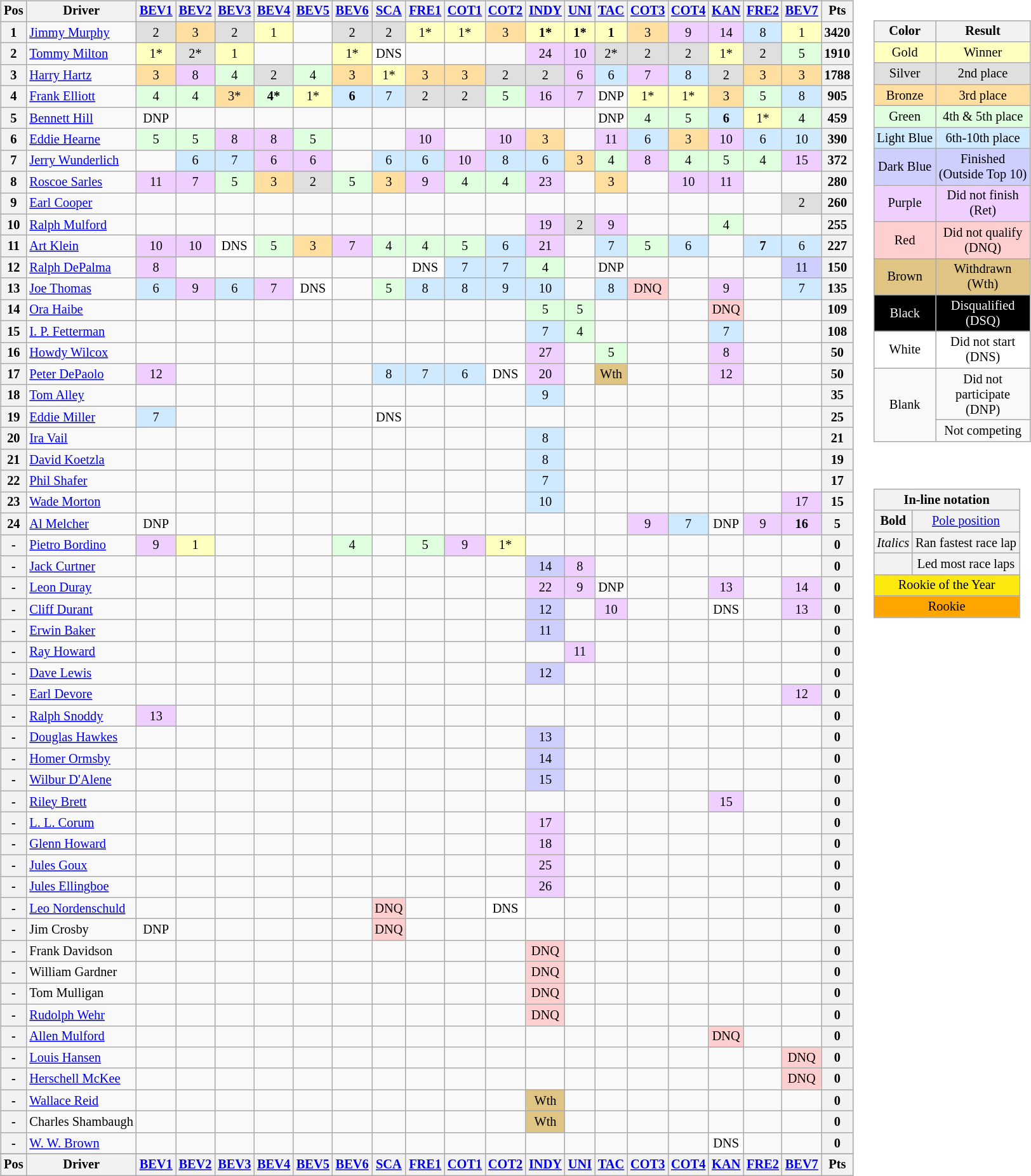<table>
<tr>
<td><br><table class="wikitable" style="font-size: 85%">
<tr valign="top">
<th valign="middle">Pos</th>
<th valign="middle">Driver</th>
<th><a href='#'>BEV1</a><br></th>
<th><a href='#'>BEV2</a><br></th>
<th><a href='#'>BEV3</a><br></th>
<th><a href='#'>BEV4</a><br></th>
<th><a href='#'>BEV5</a><br></th>
<th><a href='#'>BEV6</a><br></th>
<th><a href='#'>SCA</a><br></th>
<th><a href='#'>FRE1</a><br></th>
<th><a href='#'>COT1</a><br></th>
<th><a href='#'>COT2</a><br></th>
<th><a href='#'>INDY</a><br></th>
<th><a href='#'>UNI</a><br></th>
<th><a href='#'>TAC</a><br></th>
<th><a href='#'>COT3</a><br></th>
<th><a href='#'>COT4</a><br></th>
<th><a href='#'>KAN</a><br></th>
<th><a href='#'>FRE2</a><br></th>
<th><a href='#'>BEV7</a><br></th>
<th valign="middle">Pts</th>
</tr>
<tr>
<th>1</th>
<td> <a href='#'>Jimmy Murphy</a></td>
<td style="background:#DFDFDF;" align=center>2</td>
<td style="background:#FFDF9F;" align=center>3</td>
<td style="background:#DFDFDF;" align=center>2</td>
<td style="background:#FFFFBF;" align=center>1</td>
<td></td>
<td style="background:#DFDFDF;" align=center>2</td>
<td style="background:#DFDFDF;" align=center>2</td>
<td style="background:#FFFFBF;" align=center>1*</td>
<td style="background:#FFFFBF;" align=center>1*</td>
<td style="background:#FFDF9F;" align=center>3</td>
<td style="background:#FFFFBF;" align=center><strong>1*</strong></td>
<td style="background:#FFFFBF;" align=center><strong>1*</strong></td>
<td style="background:#FFFFBF;" align=center><strong>1</strong></td>
<td style="background:#FFDF9F;" align=center>3</td>
<td style="background:#EFCFFF;" align=center>9</td>
<td style="background:#EFCFFF;" align=center>14</td>
<td style="background:#CFEAFF;" align=center>8</td>
<td style="background:#FFFFBF;" align=center>1</td>
<th>3420</th>
</tr>
<tr>
<th>2</th>
<td> <a href='#'>Tommy Milton</a></td>
<td style="background:#FFFFBF;" align=center>1*</td>
<td style="background:#DFDFDF;" align=center>2*</td>
<td style="background:#FFFFBF;" align=center>1</td>
<td></td>
<td></td>
<td style="background:#FFFFBF;" align=center>1*</td>
<td style="background:#FFFFFF;" align=center>DNS</td>
<td></td>
<td></td>
<td></td>
<td style="background:#EFCFFF;" align=center>24</td>
<td style="background:#EFCFFF;" align=center>10</td>
<td style="background:#DFDFDF;" align=center>2*</td>
<td style="background:#DFDFDF;" align=center>2</td>
<td style="background:#DFDFDF;" align=center>2</td>
<td style="background:#FFFFBF;" align=center>1*</td>
<td style="background:#DFDFDF;" align=center>2</td>
<td style="background:#DFFFDF;" align=center>5</td>
<th>1910</th>
</tr>
<tr>
<th>3</th>
<td> <a href='#'>Harry Hartz</a></td>
<td style="background:#FFDF9F;" align=center>3</td>
<td style="background:#EFCFFF;" align=center>8</td>
<td style="background:#DFFFDF;" align=center>4</td>
<td style="background:#DFDFDF;" align=center>2</td>
<td style="background:#DFFFDF;" align=center>4</td>
<td style="background:#FFDF9F;" align=center>3</td>
<td style="background:#FFFFBF;" align=center>1*</td>
<td style="background:#FFDF9F;" align=center>3</td>
<td style="background:#FFDF9F;" align=center>3</td>
<td style="background:#DFDFDF;" align=center>2</td>
<td style="background:#DFDFDF;" align=center>2</td>
<td style="background:#EFCFFF;" align=center>6</td>
<td style="background:#CFEAFF;" align=center>6</td>
<td style="background:#EFCFFF;" align=center>7</td>
<td style="background:#CFEAFF;" align=center>8</td>
<td style="background:#DFDFDF;" align=center>2</td>
<td style="background:#FFDF9F;" align=center>3</td>
<td style="background:#FFDF9F;" align=center>3</td>
<th>1788</th>
</tr>
<tr>
<th>4</th>
<td> <a href='#'>Frank Elliott</a></td>
<td style="background:#DFFFDF;" align=center>4</td>
<td style="background:#DFFFDF;" align=center>4</td>
<td style="background:#FFDF9F;" align=center>3*</td>
<td style="background:#DFFFDF;" align=center><strong>4*</strong></td>
<td style="background:#FFFFBF;" align=center>1*</td>
<td style="background:#CFEAFF;" align=center><strong>6</strong></td>
<td style="background:#CFEAFF;" align=center>7</td>
<td style="background:#DFDFDF;" align=center>2</td>
<td style="background:#DFDFDF;" align=center>2</td>
<td style="background:#DFFFDF;" align=center>5</td>
<td style="background:#EFCFFF;" align=center>16</td>
<td style="background:#EFCFFF;" align=center>7</td>
<td align=center>DNP</td>
<td style="background:#FFFFBF;" align=center>1*</td>
<td style="background:#FFFFBF;" align=center>1*</td>
<td style="background:#FFDF9F;" align=center>3</td>
<td style="background:#DFFFDF;" align=center>5</td>
<td style="background:#CFEAFF;" align=center>8</td>
<th>905</th>
</tr>
<tr>
<th>5</th>
<td> <a href='#'>Bennett Hill</a></td>
<td align=center>DNP</td>
<td></td>
<td></td>
<td></td>
<td></td>
<td></td>
<td></td>
<td></td>
<td></td>
<td></td>
<td></td>
<td></td>
<td align=center>DNP</td>
<td style="background:#DFFFDF;" align=center>4</td>
<td style="background:#DFFFDF;" align=center>5</td>
<td style="background:#CFEAFF;" align=center><strong>6</strong></td>
<td style="background:#FFFFBF;" align=center>1*</td>
<td style="background:#DFFFDF;" align=center>4</td>
<th>459</th>
</tr>
<tr>
<th>6</th>
<td> <a href='#'>Eddie Hearne</a></td>
<td style="background:#DFFFDF;" align=center>5</td>
<td style="background:#DFFFDF;" align=center>5</td>
<td style="background:#EFCFFF;" align=center>8</td>
<td style="background:#EFCFFF;" align=center>8</td>
<td style="background:#DFFFDF;" align=center>5</td>
<td></td>
<td></td>
<td style="background:#EFCFFF;" align=center>10</td>
<td></td>
<td style="background:#EFCFFF;" align=center>10</td>
<td style="background:#FFDF9F;" align=center>3</td>
<td></td>
<td style="background:#EFCFFF;" align=center>11</td>
<td style="background:#CFEAFF;" align=center>6</td>
<td style="background:#FFDF9F;" align=center>3</td>
<td style="background:#EFCFFF;" align=center>10</td>
<td style="background:#CFEAFF;" align=center>6</td>
<td style="background:#CFEAFF;" align=center>10</td>
<th>390</th>
</tr>
<tr>
<th>7</th>
<td> <a href='#'>Jerry Wunderlich</a></td>
<td></td>
<td style="background:#CFEAFF;" align=center>6</td>
<td style="background:#CFEAFF;" align=center>7</td>
<td style="background:#EFCFFF;" align=center>6</td>
<td style="background:#EFCFFF;" align=center>6</td>
<td></td>
<td style="background:#CFEAFF;" align=center>6</td>
<td style="background:#CFEAFF;" align=center>6</td>
<td style="background:#EFCFFF;" align=center>10</td>
<td style="background:#CFEAFF;" align=center>8</td>
<td style="background:#CFEAFF;" align=center>6</td>
<td style="background:#FFDF9F;" align=center>3</td>
<td style="background:#DFFFDF;" align=center>4</td>
<td style="background:#EFCFFF;" align=center>8</td>
<td style="background:#DFFFDF;" align=center>4</td>
<td style="background:#DFFFDF;" align=center>5</td>
<td style="background:#DFFFDF;" align=center>4</td>
<td style="background:#EFCFFF;" align=center>15</td>
<th>372</th>
</tr>
<tr>
<th>8</th>
<td> <a href='#'>Roscoe Sarles</a></td>
<td style="background:#EFCFFF;" align=center>11</td>
<td style="background:#EFCFFF;" align=center>7</td>
<td style="background:#DFFFDF;" align=center>5</td>
<td style="background:#FFDF9F;" align=center>3</td>
<td style="background:#DFDFDF;" align=center>2</td>
<td style="background:#DFFFDF;" align=center>5</td>
<td style="background:#FFDF9F;" align=center>3</td>
<td style="background:#EFCFFF;" align=center>9</td>
<td style="background:#DFFFDF;" align=center>4</td>
<td style="background:#DFFFDF;" align=center>4</td>
<td style="background:#EFCFFF;" align=center>23</td>
<td></td>
<td style="background:#FFDF9F;" align=center>3</td>
<td></td>
<td style="background:#EFCFFF;" align=center>10</td>
<td style="background:#EFCFFF;" align=center>11</td>
<td></td>
<td></td>
<th>280</th>
</tr>
<tr>
<th>9</th>
<td> <a href='#'>Earl Cooper</a></td>
<td></td>
<td></td>
<td></td>
<td></td>
<td></td>
<td></td>
<td></td>
<td></td>
<td></td>
<td></td>
<td></td>
<td></td>
<td></td>
<td></td>
<td></td>
<td></td>
<td></td>
<td style="background:#DFDFDF;" align=center>2</td>
<th>260</th>
</tr>
<tr>
<th>10</th>
<td> <a href='#'>Ralph Mulford</a></td>
<td></td>
<td></td>
<td></td>
<td></td>
<td></td>
<td></td>
<td></td>
<td></td>
<td></td>
<td></td>
<td style="background:#EFCFFF;" align=center>19</td>
<td style="background:#DFDFDF;" align=center>2</td>
<td style="background:#EFCFFF;" align=center>9</td>
<td></td>
<td></td>
<td style="background:#DFFFDF;" align=center>4</td>
<td></td>
<td></td>
<th>255</th>
</tr>
<tr>
<th>11</th>
<td> <a href='#'>Art Klein</a></td>
<td style="background:#EFCFFF;" align=center>10</td>
<td style="background:#EFCFFF;" align=center>10</td>
<td style="background:#FFFFFF;" align=center>DNS</td>
<td style="background:#DFFFDF;" align=center>5</td>
<td style="background:#FFDF9F;" align=center>3</td>
<td style="background:#EFCFFF;" align=center>7</td>
<td style="background:#DFFFDF;" align=center>4</td>
<td style="background:#DFFFDF;" align=center>4</td>
<td style="background:#DFFFDF;" align=center>5</td>
<td style="background:#CFEAFF;" align=center>6</td>
<td style="background:#EFCFFF;" align=center>21</td>
<td></td>
<td style="background:#CFEAFF;" align=center>7</td>
<td style="background:#DFFFDF;" align=center>5</td>
<td style="background:#CFEAFF;" align=center>6</td>
<td></td>
<td style="background:#CFEAFF;" align=center><strong>7</strong></td>
<td style="background:#CFEAFF;" align=center>6</td>
<th>227</th>
</tr>
<tr>
<th>12</th>
<td> <a href='#'>Ralph DePalma</a></td>
<td style="background:#EFCFFF;" align=center>8</td>
<td></td>
<td></td>
<td></td>
<td></td>
<td></td>
<td></td>
<td style="background:#FFFFFF;" align=center>DNS</td>
<td style="background:#CFEAFF;" align=center>7</td>
<td style="background:#CFEAFF;" align=center>7</td>
<td style="background:#DFFFDF;" align=center>4</td>
<td></td>
<td align=center>DNP</td>
<td></td>
<td></td>
<td></td>
<td></td>
<td style="background:#CFCFFF;" align=center>11</td>
<th>150</th>
</tr>
<tr>
<th>13</th>
<td> <a href='#'>Joe Thomas</a></td>
<td style="background:#CFEAFF;" align=center>6</td>
<td style="background:#EFCFFF;" align=center>9</td>
<td style="background:#CFEAFF;" align=center>6</td>
<td style="background:#EFCFFF;" align=center>7</td>
<td style="background:#FFFFFF;" align=center>DNS</td>
<td></td>
<td style="background:#DFFFDF;" align=center>5</td>
<td style="background:#CFEAFF;" align=center>8</td>
<td style="background:#CFEAFF;" align=center>8</td>
<td style="background:#CFEAFF;" align=center>9</td>
<td style="background:#CFEAFF;" align=center>10</td>
<td></td>
<td style="background:#CFEAFF;" align=center>8</td>
<td style="background:#FFCFCF;" align=center>DNQ</td>
<td></td>
<td style="background:#EFCFFF;" align=center>9</td>
<td></td>
<td style="background:#CFEAFF;" align=center>7</td>
<th>135</th>
</tr>
<tr>
<th>14</th>
<td> <a href='#'>Ora Haibe</a></td>
<td></td>
<td></td>
<td></td>
<td></td>
<td></td>
<td></td>
<td></td>
<td></td>
<td></td>
<td></td>
<td style="background:#DFFFDF;" align=center>5</td>
<td style="background:#DFFFDF;" align=center>5</td>
<td></td>
<td></td>
<td></td>
<td style="background:#FFCFCF;" align=center>DNQ</td>
<td></td>
<td></td>
<th>109</th>
</tr>
<tr>
<th>15</th>
<td> <a href='#'>I. P. Fetterman</a></td>
<td></td>
<td></td>
<td></td>
<td></td>
<td></td>
<td></td>
<td></td>
<td></td>
<td></td>
<td></td>
<td style="background:#CFEAFF;" align=center>7</td>
<td style="background:#DFFFDF;" align=center>4</td>
<td></td>
<td></td>
<td></td>
<td style="background:#CFEAFF;" align=center>7</td>
<td></td>
<td></td>
<th>108</th>
</tr>
<tr>
<th>16</th>
<td> <a href='#'>Howdy Wilcox</a></td>
<td></td>
<td></td>
<td></td>
<td></td>
<td></td>
<td></td>
<td></td>
<td></td>
<td></td>
<td></td>
<td style="background:#EFCFFF;" align=center>27</td>
<td></td>
<td style="background:#DFFFDF;" align=center>5</td>
<td></td>
<td></td>
<td style="background:#EFCFFF;" align=center>8</td>
<td></td>
<td></td>
<th>50</th>
</tr>
<tr>
<th>17</th>
<td> <a href='#'>Peter DePaolo</a> </td>
<td style="background:#EFCFFF;" align=center>12</td>
<td></td>
<td></td>
<td></td>
<td></td>
<td></td>
<td style="background:#CFEAFF;" align=center>8</td>
<td style="background:#CFEAFF;" align=center>7</td>
<td style="background:#CFEAFF;" align=center>6</td>
<td style="background:#FFFFFF;" align=center>DNS</td>
<td style="background:#EFCFFF;" align=center>20</td>
<td></td>
<td style="background:#DFC484;" align=center>Wth</td>
<td></td>
<td></td>
<td style="background:#EFCFFF;" align=center>12</td>
<td></td>
<td></td>
<th>50</th>
</tr>
<tr>
<th>18</th>
<td> <a href='#'>Tom Alley</a></td>
<td></td>
<td></td>
<td></td>
<td></td>
<td></td>
<td></td>
<td></td>
<td></td>
<td></td>
<td></td>
<td style="background:#CFEAFF;" align=center>9</td>
<td></td>
<td></td>
<td></td>
<td></td>
<td></td>
<td></td>
<td></td>
<th>35</th>
</tr>
<tr>
<th>19</th>
<td> <a href='#'>Eddie Miller</a></td>
<td style="background:#CFEAFF;" align=center>7</td>
<td></td>
<td></td>
<td></td>
<td></td>
<td></td>
<td style="background:#FFFFFF;" align=center>DNS</td>
<td></td>
<td></td>
<td></td>
<td></td>
<td></td>
<td></td>
<td></td>
<td></td>
<td></td>
<td></td>
<td></td>
<th>25</th>
</tr>
<tr>
<th>20</th>
<td> <a href='#'>Ira Vail</a></td>
<td></td>
<td></td>
<td></td>
<td></td>
<td></td>
<td></td>
<td></td>
<td></td>
<td></td>
<td></td>
<td style="background:#CFEAFF;" align=center>8</td>
<td></td>
<td></td>
<td></td>
<td></td>
<td></td>
<td></td>
<td></td>
<th>21</th>
</tr>
<tr>
<th>21</th>
<td> <a href='#'>David Koetzla</a> </td>
<td></td>
<td></td>
<td></td>
<td></td>
<td></td>
<td></td>
<td></td>
<td></td>
<td></td>
<td></td>
<td style="background:#CFEAFF;" align=center>8</td>
<td></td>
<td></td>
<td></td>
<td></td>
<td></td>
<td></td>
<td></td>
<th>19</th>
</tr>
<tr>
<th>22</th>
<td> <a href='#'>Phil Shafer</a> </td>
<td></td>
<td></td>
<td></td>
<td></td>
<td></td>
<td></td>
<td></td>
<td></td>
<td></td>
<td></td>
<td style="background:#CFEAFF;" align=center>7</td>
<td></td>
<td></td>
<td></td>
<td></td>
<td></td>
<td></td>
<td></td>
<th>17</th>
</tr>
<tr>
<th>23</th>
<td> <a href='#'>Wade Morton</a></td>
<td></td>
<td></td>
<td></td>
<td></td>
<td></td>
<td></td>
<td></td>
<td></td>
<td></td>
<td></td>
<td style="background:#CFEAFF;" align=center>10</td>
<td></td>
<td></td>
<td></td>
<td></td>
<td></td>
<td></td>
<td style="background:#EFCFFF;" align=center>17</td>
<th>15</th>
</tr>
<tr>
<th>24</th>
<td> <a href='#'>Al Melcher</a></td>
<td align=center>DNP</td>
<td></td>
<td></td>
<td></td>
<td></td>
<td></td>
<td></td>
<td></td>
<td></td>
<td></td>
<td></td>
<td></td>
<td></td>
<td style="background:#EFCFFF;" align=center>9</td>
<td style="background:#CFEAFF;" align=center>7</td>
<td align=center>DNP</td>
<td style="background:#EFCFFF;" align=center>9</td>
<td style="background:#EFCFFF;" align=center><strong>16</strong></td>
<th>5</th>
</tr>
<tr>
<th>-</th>
<td> <a href='#'>Pietro Bordino</a> </td>
<td style="background:#EFCFFF;" align=center>9</td>
<td style="background:#FFFFBF;" align=center>1</td>
<td></td>
<td></td>
<td></td>
<td style="background:#DFFFDF;" align=center>4</td>
<td></td>
<td style="background:#DFFFDF;" align=center>5</td>
<td style="background:#EFCFFF;" align=center>9</td>
<td style="background:#FFFFBF;" align=center>1*</td>
<td></td>
<td></td>
<td></td>
<td></td>
<td></td>
<td></td>
<td></td>
<td></td>
<th>0</th>
</tr>
<tr>
<th>-</th>
<td> <a href='#'>Jack Curtner</a> </td>
<td></td>
<td></td>
<td></td>
<td></td>
<td></td>
<td></td>
<td></td>
<td></td>
<td></td>
<td></td>
<td style="background:#CFCFFF;" align=center>14</td>
<td style="background:#EFCFFF;" align=center>8</td>
<td></td>
<td></td>
<td></td>
<td></td>
<td></td>
<td></td>
<th>0</th>
</tr>
<tr>
<th>-</th>
<td> <a href='#'>Leon Duray</a> </td>
<td></td>
<td></td>
<td></td>
<td></td>
<td></td>
<td></td>
<td></td>
<td></td>
<td></td>
<td></td>
<td style="background:#EFCFFF;" align=center>22</td>
<td style="background:#EFCFFF;" align=center>9</td>
<td align=center>DNP</td>
<td></td>
<td></td>
<td style="background:#EFCFFF;" align=center>13</td>
<td></td>
<td style="background:#EFCFFF;" align=center>14</td>
<th>0</th>
</tr>
<tr>
<th>-</th>
<td> <a href='#'>Cliff Durant</a></td>
<td></td>
<td></td>
<td></td>
<td></td>
<td></td>
<td></td>
<td></td>
<td></td>
<td></td>
<td></td>
<td style="background:#CFCFFF;" align=center>12</td>
<td></td>
<td style="background:#EFCFFF;" align=center>10</td>
<td></td>
<td></td>
<td style="background:#FFFFFF;" align=center>DNS</td>
<td></td>
<td style="background:#EFCFFF;" align=center>13</td>
<th>0</th>
</tr>
<tr>
<th>-</th>
<td> <a href='#'>Erwin Baker</a> </td>
<td></td>
<td></td>
<td></td>
<td></td>
<td></td>
<td></td>
<td></td>
<td></td>
<td></td>
<td></td>
<td style="background:#CFCFFF;" align=center>11</td>
<td></td>
<td></td>
<td></td>
<td></td>
<td></td>
<td></td>
<td></td>
<th>0</th>
</tr>
<tr>
<th>-</th>
<td> <a href='#'>Ray Howard</a></td>
<td></td>
<td></td>
<td></td>
<td></td>
<td></td>
<td></td>
<td></td>
<td></td>
<td></td>
<td></td>
<td></td>
<td style="background:#EFCFFF;" align=center>11</td>
<td></td>
<td></td>
<td></td>
<td></td>
<td></td>
<td></td>
<th>0</th>
</tr>
<tr>
<th>-</th>
<td> <a href='#'>Dave Lewis</a></td>
<td></td>
<td></td>
<td></td>
<td></td>
<td></td>
<td></td>
<td></td>
<td></td>
<td></td>
<td></td>
<td style="background:#CFCFFF;" align=center>12</td>
<td></td>
<td></td>
<td></td>
<td></td>
<td></td>
<td></td>
<td></td>
<th>0</th>
</tr>
<tr>
<th>-</th>
<td> <a href='#'>Earl Devore</a></td>
<td></td>
<td></td>
<td></td>
<td></td>
<td></td>
<td></td>
<td></td>
<td></td>
<td></td>
<td></td>
<td></td>
<td></td>
<td></td>
<td></td>
<td></td>
<td></td>
<td></td>
<td style="background:#EFCFFF;" align=center>12</td>
<th>0</th>
</tr>
<tr>
<th>-</th>
<td> <a href='#'>Ralph Snoddy</a> </td>
<td style="background:#EFCFFF;" align=center>13</td>
<td></td>
<td></td>
<td></td>
<td></td>
<td></td>
<td></td>
<td></td>
<td></td>
<td></td>
<td></td>
<td></td>
<td></td>
<td></td>
<td></td>
<td></td>
<td></td>
<td></td>
<th>0</th>
</tr>
<tr>
<th>-</th>
<td> <a href='#'>Douglas Hawkes</a> </td>
<td></td>
<td></td>
<td></td>
<td></td>
<td></td>
<td></td>
<td></td>
<td></td>
<td></td>
<td></td>
<td style="background:#CFCFFF;" align=center>13</td>
<td></td>
<td></td>
<td></td>
<td></td>
<td></td>
<td></td>
<td></td>
<th>0</th>
</tr>
<tr>
<th>-</th>
<td> <a href='#'>Homer Ormsby</a> </td>
<td></td>
<td></td>
<td></td>
<td></td>
<td></td>
<td></td>
<td></td>
<td></td>
<td></td>
<td></td>
<td style="background:#CFCFFF;" align=center>14</td>
<td></td>
<td></td>
<td></td>
<td></td>
<td></td>
<td></td>
<td></td>
<th>0</th>
</tr>
<tr>
<th>-</th>
<td> <a href='#'>Wilbur D'Alene</a></td>
<td></td>
<td></td>
<td></td>
<td></td>
<td></td>
<td></td>
<td></td>
<td></td>
<td></td>
<td></td>
<td style="background:#CFCFFF;" align=center>15</td>
<td></td>
<td></td>
<td></td>
<td></td>
<td></td>
<td></td>
<td></td>
<th>0</th>
</tr>
<tr>
<th>-</th>
<td> <a href='#'>Riley Brett</a></td>
<td></td>
<td></td>
<td></td>
<td></td>
<td></td>
<td></td>
<td></td>
<td></td>
<td></td>
<td></td>
<td></td>
<td></td>
<td></td>
<td></td>
<td></td>
<td style="background:#EFCFFF;" align=center>15</td>
<td></td>
<td></td>
<th>0</th>
</tr>
<tr>
<th>-</th>
<td> <a href='#'>L. L. Corum</a> </td>
<td></td>
<td></td>
<td></td>
<td></td>
<td></td>
<td></td>
<td></td>
<td></td>
<td></td>
<td></td>
<td style="background:#EFCFFF;" align=center>17</td>
<td></td>
<td></td>
<td></td>
<td></td>
<td></td>
<td></td>
<td></td>
<th>0</th>
</tr>
<tr>
<th>-</th>
<td> <a href='#'>Glenn Howard</a> </td>
<td></td>
<td></td>
<td></td>
<td></td>
<td></td>
<td></td>
<td></td>
<td></td>
<td></td>
<td></td>
<td style="background:#EFCFFF;" align=center>18</td>
<td></td>
<td></td>
<td></td>
<td></td>
<td></td>
<td></td>
<td></td>
<th>0</th>
</tr>
<tr>
<th>-</th>
<td> <a href='#'>Jules Goux</a></td>
<td></td>
<td></td>
<td></td>
<td></td>
<td></td>
<td></td>
<td></td>
<td></td>
<td></td>
<td></td>
<td style="background:#EFCFFF;" align=center>25</td>
<td></td>
<td></td>
<td></td>
<td></td>
<td></td>
<td></td>
<td></td>
<th>0</th>
</tr>
<tr>
<th>-</th>
<td> <a href='#'>Jules Ellingboe</a></td>
<td></td>
<td></td>
<td></td>
<td></td>
<td></td>
<td></td>
<td></td>
<td></td>
<td></td>
<td></td>
<td style="background:#EFCFFF;" align=center>26</td>
<td></td>
<td></td>
<td></td>
<td></td>
<td></td>
<td></td>
<td></td>
<th>0</th>
</tr>
<tr>
<th>-</th>
<td> <a href='#'>Leo Nordenschuld</a></td>
<td></td>
<td></td>
<td></td>
<td></td>
<td></td>
<td></td>
<td style="background:#FFCFCF;" align=center>DNQ</td>
<td></td>
<td></td>
<td style="background:#FFFFFF;" align=center>DNS</td>
<td></td>
<td></td>
<td></td>
<td></td>
<td></td>
<td></td>
<td></td>
<td></td>
<th>0</th>
</tr>
<tr>
<th>-</th>
<td> Jim Crosby</td>
<td align=center>DNP</td>
<td></td>
<td></td>
<td></td>
<td></td>
<td></td>
<td style="background:#FFCFCF;" align=center>DNQ</td>
<td></td>
<td></td>
<td></td>
<td></td>
<td></td>
<td></td>
<td></td>
<td></td>
<td></td>
<td></td>
<td></td>
<th>0</th>
</tr>
<tr>
<th>-</th>
<td> Frank Davidson</td>
<td></td>
<td></td>
<td></td>
<td></td>
<td></td>
<td></td>
<td></td>
<td></td>
<td></td>
<td></td>
<td style="background:#FFCFCF;" align=center>DNQ</td>
<td></td>
<td></td>
<td></td>
<td></td>
<td></td>
<td></td>
<td></td>
<th>0</th>
</tr>
<tr>
<th>-</th>
<td> William Gardner</td>
<td></td>
<td></td>
<td></td>
<td></td>
<td></td>
<td></td>
<td></td>
<td></td>
<td></td>
<td></td>
<td style="background:#FFCFCF;" align=center>DNQ</td>
<td></td>
<td></td>
<td></td>
<td></td>
<td></td>
<td></td>
<td></td>
<th>0</th>
</tr>
<tr>
<th>-</th>
<td> Tom Mulligan</td>
<td></td>
<td></td>
<td></td>
<td></td>
<td></td>
<td></td>
<td></td>
<td></td>
<td></td>
<td></td>
<td style="background:#FFCFCF;" align=center>DNQ</td>
<td></td>
<td></td>
<td></td>
<td></td>
<td></td>
<td></td>
<td></td>
<th>0</th>
</tr>
<tr>
<th>-</th>
<td> <a href='#'>Rudolph Wehr</a></td>
<td></td>
<td></td>
<td></td>
<td></td>
<td></td>
<td></td>
<td></td>
<td></td>
<td></td>
<td></td>
<td style="background:#FFCFCF;" align=center>DNQ</td>
<td></td>
<td></td>
<td></td>
<td></td>
<td></td>
<td></td>
<td></td>
<th>0</th>
</tr>
<tr>
<th>-</th>
<td> <a href='#'>Allen Mulford</a></td>
<td></td>
<td></td>
<td></td>
<td></td>
<td></td>
<td></td>
<td></td>
<td></td>
<td></td>
<td></td>
<td></td>
<td></td>
<td></td>
<td></td>
<td></td>
<td style="background:#FFCFCF;" align=center>DNQ</td>
<td></td>
<td></td>
<th>0</th>
</tr>
<tr>
<th>-</th>
<td> <a href='#'>Louis Hansen</a></td>
<td></td>
<td></td>
<td></td>
<td></td>
<td></td>
<td></td>
<td></td>
<td></td>
<td></td>
<td></td>
<td></td>
<td></td>
<td></td>
<td></td>
<td></td>
<td></td>
<td></td>
<td style="background:#FFCFCF;" align=center>DNQ</td>
<th>0</th>
</tr>
<tr>
<th>-</th>
<td> <a href='#'>Herschell McKee</a></td>
<td></td>
<td></td>
<td></td>
<td></td>
<td></td>
<td></td>
<td></td>
<td></td>
<td></td>
<td></td>
<td></td>
<td></td>
<td></td>
<td></td>
<td></td>
<td></td>
<td></td>
<td style="background:#FFCFCF;" align=center>DNQ</td>
<th>0</th>
</tr>
<tr>
<th>-</th>
<td> <a href='#'>Wallace Reid</a></td>
<td></td>
<td></td>
<td></td>
<td></td>
<td></td>
<td></td>
<td></td>
<td></td>
<td></td>
<td></td>
<td style="background:#DFC484;" align=center>Wth</td>
<td></td>
<td></td>
<td></td>
<td></td>
<td></td>
<td></td>
<td></td>
<th>0</th>
</tr>
<tr>
<th>-</th>
<td> Charles Shambaugh</td>
<td></td>
<td></td>
<td></td>
<td></td>
<td></td>
<td></td>
<td></td>
<td></td>
<td></td>
<td></td>
<td style="background:#DFC484;" align=center>Wth</td>
<td></td>
<td></td>
<td></td>
<td></td>
<td></td>
<td></td>
<td></td>
<th>0</th>
</tr>
<tr>
<th>-</th>
<td> <a href='#'>W. W. Brown</a></td>
<td></td>
<td></td>
<td></td>
<td></td>
<td></td>
<td></td>
<td></td>
<td></td>
<td></td>
<td></td>
<td></td>
<td></td>
<td></td>
<td></td>
<td></td>
<td style="background:#FFFFFF;" align=center>DNS</td>
<td></td>
<td></td>
<th>0</th>
</tr>
<tr>
</tr>
<tr valign="top">
<th valign="middle">Pos</th>
<th valign="middle">Driver</th>
<th><a href='#'>BEV1</a><br></th>
<th><a href='#'>BEV2</a><br></th>
<th><a href='#'>BEV3</a><br></th>
<th><a href='#'>BEV4</a><br></th>
<th><a href='#'>BEV5</a><br></th>
<th><a href='#'>BEV6</a><br></th>
<th><a href='#'>SCA</a><br></th>
<th><a href='#'>FRE1</a><br></th>
<th><a href='#'>COT1</a><br></th>
<th><a href='#'>COT2</a><br></th>
<th><a href='#'>INDY</a><br></th>
<th><a href='#'>UNI</a><br></th>
<th><a href='#'>TAC</a><br></th>
<th><a href='#'>COT3</a><br></th>
<th><a href='#'>COT4</a><br></th>
<th><a href='#'>KAN</a><br></th>
<th><a href='#'>FRE2</a><br></th>
<th><a href='#'>BEV7</a><br></th>
<th valign="middle">Pts</th>
</tr>
</table>
</td>
<td valign="top"><br><table>
<tr>
<td><br><table style="margin-right:0; font-size:85%; text-align:center;;" class="wikitable">
<tr>
<th>Color</th>
<th>Result</th>
</tr>
<tr style="background:#FFFFBF">
<td>Gold</td>
<td>Winner</td>
</tr>
<tr style="background:#DFDFDF">
<td>Silver</td>
<td>2nd place</td>
</tr>
<tr style="background:#FFDF9F">
<td>Bronze</td>
<td>3rd place</td>
</tr>
<tr style="background:#DFFFDF">
<td>Green</td>
<td>4th & 5th place</td>
</tr>
<tr style="background:#CFEAFF">
<td>Light Blue</td>
<td>6th-10th place</td>
</tr>
<tr style="background:#CFCFFF">
<td>Dark Blue</td>
<td>Finished<br>(Outside Top 10)</td>
</tr>
<tr style="background:#EFCFFF">
<td>Purple</td>
<td>Did not finish<br>(Ret)</td>
</tr>
<tr style="background:#FFCFCF">
<td>Red</td>
<td>Did not qualify<br>(DNQ)</td>
</tr>
<tr style="background:#DFC484">
<td>Brown</td>
<td>Withdrawn<br>(Wth)</td>
</tr>
<tr style="background:#000000; color:white">
<td>Black</td>
<td>Disqualified<br>(DSQ)</td>
</tr>
<tr style="background:#FFFFFF">
<td rowspan="1;">White</td>
<td>Did not start<br>(DNS)</td>
</tr>
<tr>
<td rowspan="2;">Blank</td>
<td>Did not<br>participate<br>(DNP)</td>
</tr>
<tr>
<td>Not competing</td>
</tr>
</table>
</td>
</tr>
<tr>
<td><br><table style="margin-right:0; font-size:85%; text-align:center;;" class="wikitable">
<tr>
<td style="background:#F2F2F2;" align=center colspan=2><strong>In-line notation</strong></td>
</tr>
<tr>
<td style="background:#F2F2F2;" align=center><strong>Bold</strong></td>
<td style="background:#F2F2F2;" align=center><a href='#'>Pole position</a></td>
</tr>
<tr>
<td style="background:#F2F2F2;" align=center><em>Italics</em></td>
<td style="background:#F2F2F2;" align=center>Ran fastest race lap</td>
</tr>
<tr>
<td style="background:#F2F2F2;" align=center></td>
<td style="background:#F2F2F2;" align=center>Led most race laps</td>
</tr>
<tr>
<td style="background:#FDE910;" align=center colspan=2>Rookie of the Year</td>
</tr>
<tr>
<td style="background:Orange;" align=center colspan=2>Rookie</td>
</tr>
</table>
</td>
</tr>
</table>
</td>
</tr>
</table>
